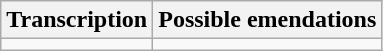<table class="wikitable">
<tr>
<th>Transcription</th>
<th>Possible emendations</th>
</tr>
<tr>
<td></td>
<td></td>
</tr>
</table>
